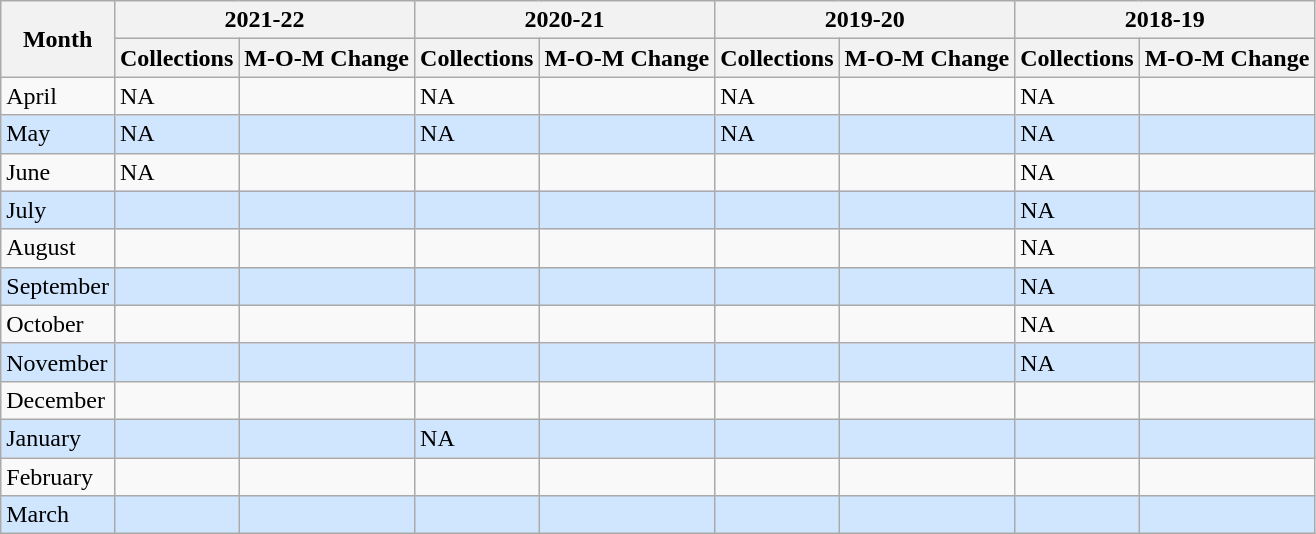<table class="wikitable sortable">
<tr>
<th rowspan="2">Month</th>
<th colspan=2>2021-22</th>
<th colspan=2>2020-21</th>
<th colspan=2>2019-20</th>
<th colspan=2>2018-19</th>
</tr>
<tr>
<th>Collections</th>
<th>M-O-M Change</th>
<th>Collections</th>
<th>M-O-M Change</th>
<th>Collections</th>
<th>M-O-M Change</th>
<th>Collections</th>
<th>M-O-M Change</th>
</tr>
<tr>
<td>April</td>
<td>NA</td>
<td></td>
<td>NA</td>
<td></td>
<td>NA</td>
<td></td>
<td>NA</td>
<td></td>
</tr>
<tr style="background:#D0E6FF">
<td>May</td>
<td>NA</td>
<td></td>
<td>NA</td>
<td></td>
<td>NA</td>
<td></td>
<td>NA</td>
<td></td>
</tr>
<tr>
<td>June</td>
<td>NA</td>
<td></td>
<td></td>
<td></td>
<td></td>
<td></td>
<td>NA</td>
<td></td>
</tr>
<tr style="background:#D0E6FF">
<td>July</td>
<td></td>
<td></td>
<td></td>
<td></td>
<td></td>
<td></td>
<td>NA</td>
<td></td>
</tr>
<tr>
<td>August</td>
<td></td>
<td></td>
<td></td>
<td></td>
<td></td>
<td></td>
<td>NA</td>
<td></td>
</tr>
<tr style="background:#D0E6FF">
<td>September</td>
<td></td>
<td></td>
<td></td>
<td></td>
<td></td>
<td></td>
<td>NA</td>
<td></td>
</tr>
<tr>
<td>October</td>
<td></td>
<td></td>
<td></td>
<td></td>
<td></td>
<td></td>
<td>NA</td>
<td></td>
</tr>
<tr style="background:#D0E6FF">
<td>November</td>
<td></td>
<td></td>
<td></td>
<td></td>
<td></td>
<td></td>
<td>NA</td>
<td></td>
</tr>
<tr>
<td>December</td>
<td></td>
<td></td>
<td></td>
<td></td>
<td></td>
<td></td>
<td></td>
<td></td>
</tr>
<tr style="background:#D0E6FF">
<td>January</td>
<td></td>
<td></td>
<td>NA</td>
<td></td>
<td></td>
<td></td>
<td></td>
<td></td>
</tr>
<tr>
<td>February</td>
<td></td>
<td></td>
<td></td>
<td></td>
<td></td>
<td></td>
<td></td>
<td></td>
</tr>
<tr style="background:#D0E6FF">
<td>March</td>
<td></td>
<td></td>
<td></td>
<td></td>
<td></td>
<td></td>
<td></td>
<td></td>
</tr>
</table>
